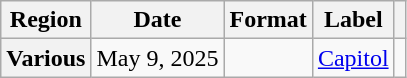<table class="wikitable plainrowheaders">
<tr>
<th scope="col">Region</th>
<th scope="col">Date</th>
<th scope="col">Format</th>
<th scope="col">Label</th>
<th scope="col"></th>
</tr>
<tr>
<th scope="row">Various</th>
<td>May 9, 2025</td>
<td></td>
<td><a href='#'>Capitol</a></td>
<td align="center"></td>
</tr>
</table>
